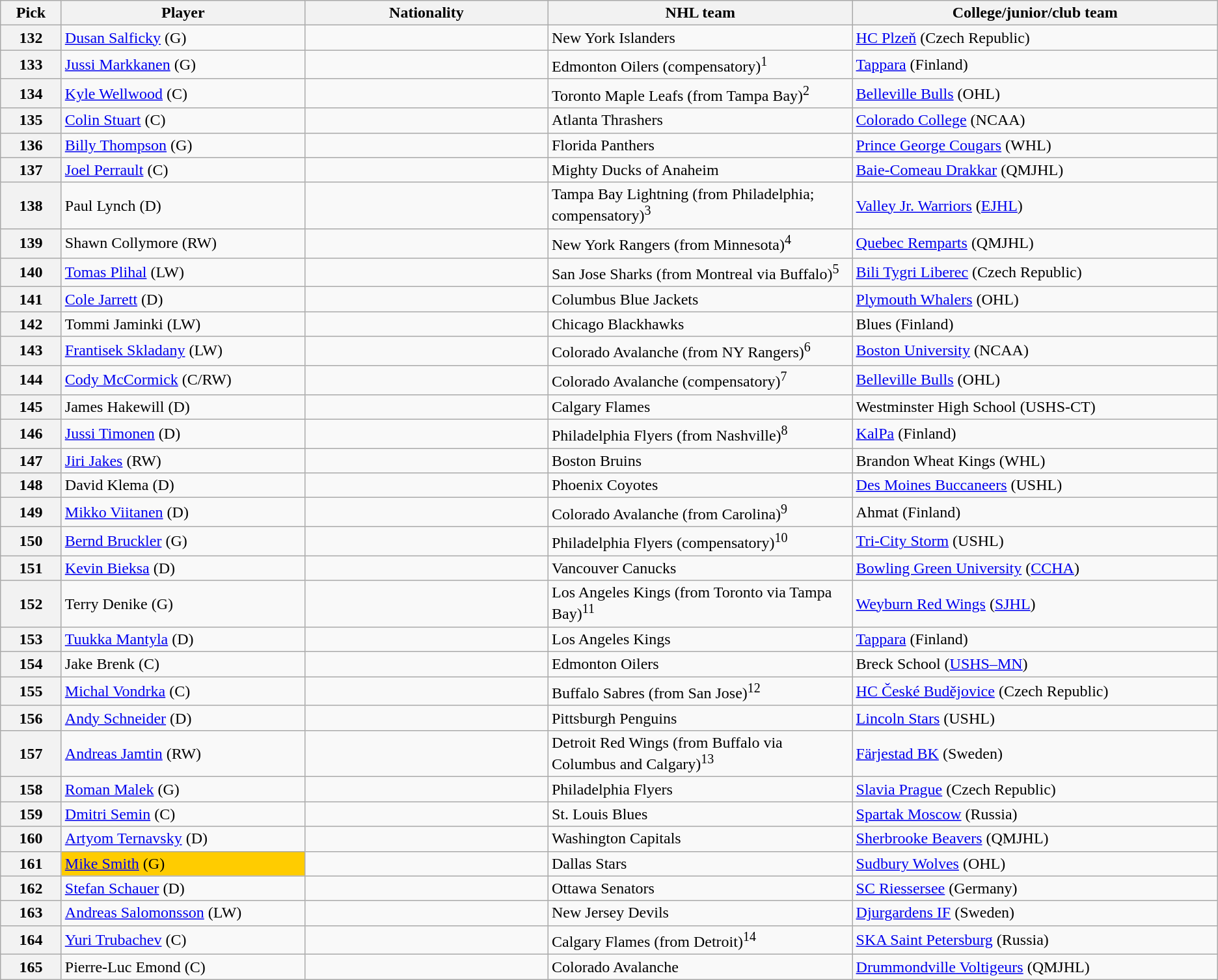<table class="wikitable">
<tr>
<th bgcolor="#DDDDFF" width="5%">Pick</th>
<th bgcolor="#DDDDFF" width="20%">Player</th>
<th bgcolor="#DDDDFF" width="20%">Nationality</th>
<th bgcolor="#DDDDFF" width="25%">NHL team</th>
<th bgcolor="#DDDDFF" width="30%">College/junior/club team</th>
</tr>
<tr>
<th>132</th>
<td><a href='#'>Dusan Salficky</a> (G)</td>
<td></td>
<td>New York Islanders</td>
<td><a href='#'>HC Plzeň</a> (Czech Republic)</td>
</tr>
<tr>
<th>133</th>
<td><a href='#'>Jussi Markkanen</a> (G)</td>
<td></td>
<td>Edmonton Oilers (compensatory)<sup>1</sup></td>
<td><a href='#'>Tappara</a> (Finland)</td>
</tr>
<tr>
<th>134</th>
<td><a href='#'>Kyle Wellwood</a> (C)</td>
<td></td>
<td>Toronto Maple Leafs (from Tampa Bay)<sup>2</sup></td>
<td><a href='#'>Belleville Bulls</a> (OHL)</td>
</tr>
<tr>
<th>135</th>
<td><a href='#'>Colin Stuart</a> (C)</td>
<td></td>
<td>Atlanta Thrashers</td>
<td><a href='#'>Colorado College</a> (NCAA)</td>
</tr>
<tr>
<th>136</th>
<td><a href='#'>Billy Thompson</a> (G)</td>
<td></td>
<td>Florida Panthers</td>
<td><a href='#'>Prince George Cougars</a> (WHL)</td>
</tr>
<tr>
<th>137</th>
<td><a href='#'>Joel Perrault</a> (C)</td>
<td></td>
<td>Mighty Ducks of Anaheim</td>
<td><a href='#'>Baie-Comeau Drakkar</a> (QMJHL)</td>
</tr>
<tr>
<th>138</th>
<td>Paul Lynch (D)</td>
<td></td>
<td>Tampa Bay Lightning (from Philadelphia; compensatory)<sup>3</sup></td>
<td><a href='#'>Valley Jr. Warriors</a> (<a href='#'>EJHL</a>)</td>
</tr>
<tr>
<th>139</th>
<td>Shawn Collymore (RW)</td>
<td></td>
<td>New York Rangers (from Minnesota)<sup>4</sup></td>
<td><a href='#'>Quebec Remparts</a> (QMJHL)</td>
</tr>
<tr>
<th>140</th>
<td><a href='#'>Tomas Plihal</a> (LW)</td>
<td></td>
<td>San Jose Sharks (from Montreal via Buffalo)<sup>5</sup></td>
<td><a href='#'>Bili Tygri Liberec</a> (Czech Republic)</td>
</tr>
<tr>
<th>141</th>
<td><a href='#'>Cole Jarrett</a> (D)</td>
<td></td>
<td>Columbus Blue Jackets</td>
<td><a href='#'>Plymouth Whalers</a> (OHL)</td>
</tr>
<tr>
<th>142</th>
<td>Tommi Jaminki (LW)</td>
<td></td>
<td>Chicago Blackhawks</td>
<td>Blues (Finland)</td>
</tr>
<tr>
<th>143</th>
<td><a href='#'>Frantisek Skladany</a> (LW)</td>
<td></td>
<td>Colorado Avalanche (from NY Rangers)<sup>6</sup></td>
<td><a href='#'>Boston University</a> (NCAA)</td>
</tr>
<tr>
<th>144</th>
<td><a href='#'>Cody McCormick</a> (C/RW)</td>
<td></td>
<td>Colorado Avalanche (compensatory)<sup>7</sup></td>
<td><a href='#'>Belleville Bulls</a> (OHL)</td>
</tr>
<tr>
<th>145</th>
<td>James Hakewill (D)</td>
<td></td>
<td>Calgary Flames</td>
<td>Westminster High School (USHS-CT)</td>
</tr>
<tr>
<th>146</th>
<td><a href='#'>Jussi Timonen</a> (D)</td>
<td></td>
<td>Philadelphia Flyers (from Nashville)<sup>8</sup></td>
<td><a href='#'>KalPa</a> (Finland)</td>
</tr>
<tr>
<th>147</th>
<td><a href='#'>Jiri Jakes</a> (RW)</td>
<td></td>
<td>Boston Bruins</td>
<td>Brandon Wheat Kings (WHL)</td>
</tr>
<tr>
<th>148</th>
<td>David Klema (D)</td>
<td></td>
<td>Phoenix Coyotes</td>
<td><a href='#'>Des Moines Buccaneers</a> (USHL)</td>
</tr>
<tr>
<th>149</th>
<td><a href='#'>Mikko Viitanen</a> (D)</td>
<td></td>
<td>Colorado Avalanche (from Carolina)<sup>9</sup></td>
<td>Ahmat (Finland)</td>
</tr>
<tr>
<th>150</th>
<td><a href='#'>Bernd Bruckler</a> (G)</td>
<td></td>
<td>Philadelphia Flyers (compensatory)<sup>10</sup></td>
<td><a href='#'>Tri-City Storm</a> (USHL)</td>
</tr>
<tr>
<th>151</th>
<td><a href='#'>Kevin Bieksa</a> (D)</td>
<td></td>
<td>Vancouver Canucks</td>
<td><a href='#'>Bowling Green University</a> (<a href='#'>CCHA</a>)</td>
</tr>
<tr>
<th>152</th>
<td>Terry Denike (G)</td>
<td></td>
<td>Los Angeles Kings (from Toronto via Tampa Bay)<sup>11</sup></td>
<td><a href='#'>Weyburn Red Wings</a> (<a href='#'>SJHL</a>)</td>
</tr>
<tr>
<th>153</th>
<td><a href='#'>Tuukka Mantyla</a> (D)</td>
<td></td>
<td>Los Angeles Kings</td>
<td><a href='#'>Tappara</a> (Finland)</td>
</tr>
<tr>
<th>154</th>
<td>Jake Brenk (C)</td>
<td></td>
<td>Edmonton Oilers</td>
<td>Breck School (<a href='#'>USHS–MN</a>)</td>
</tr>
<tr>
<th>155</th>
<td><a href='#'>Michal Vondrka</a> (C)</td>
<td></td>
<td>Buffalo Sabres (from San Jose)<sup>12</sup></td>
<td><a href='#'>HC České Budějovice</a> (Czech Republic)</td>
</tr>
<tr>
<th>156</th>
<td><a href='#'>Andy Schneider</a> (D)</td>
<td></td>
<td>Pittsburgh Penguins</td>
<td><a href='#'>Lincoln Stars</a> (USHL)</td>
</tr>
<tr>
<th>157</th>
<td><a href='#'>Andreas Jamtin</a> (RW)</td>
<td></td>
<td>Detroit Red Wings (from Buffalo via Columbus and Calgary)<sup>13</sup></td>
<td><a href='#'>Färjestad BK</a> (Sweden)</td>
</tr>
<tr>
<th>158</th>
<td><a href='#'>Roman Malek</a> (G)</td>
<td></td>
<td>Philadelphia Flyers</td>
<td><a href='#'>Slavia Prague</a> (Czech Republic)</td>
</tr>
<tr>
<th>159</th>
<td><a href='#'>Dmitri Semin</a> (C)</td>
<td></td>
<td>St. Louis Blues</td>
<td><a href='#'>Spartak Moscow</a> (Russia)</td>
</tr>
<tr>
<th>160</th>
<td><a href='#'>Artyom Ternavsky</a> (D)</td>
<td></td>
<td>Washington Capitals</td>
<td><a href='#'>Sherbrooke Beavers</a> (QMJHL)</td>
</tr>
<tr>
<th>161</th>
<td bgcolor="#FFCC00"><a href='#'>Mike Smith</a> (G)</td>
<td></td>
<td>Dallas Stars</td>
<td><a href='#'>Sudbury Wolves</a> (OHL)</td>
</tr>
<tr>
<th>162</th>
<td><a href='#'>Stefan Schauer</a> (D)</td>
<td></td>
<td>Ottawa Senators</td>
<td><a href='#'>SC Riessersee</a> (Germany)</td>
</tr>
<tr>
<th>163</th>
<td><a href='#'>Andreas Salomonsson</a> (LW)</td>
<td></td>
<td>New Jersey Devils</td>
<td><a href='#'>Djurgardens IF</a> (Sweden)</td>
</tr>
<tr>
<th>164</th>
<td><a href='#'>Yuri Trubachev</a> (C)</td>
<td></td>
<td>Calgary Flames (from Detroit)<sup>14</sup></td>
<td><a href='#'>SKA Saint Petersburg</a> (Russia)</td>
</tr>
<tr>
<th>165</th>
<td>Pierre-Luc Emond (C)</td>
<td></td>
<td>Colorado Avalanche</td>
<td><a href='#'>Drummondville Voltigeurs</a> (QMJHL)</td>
</tr>
</table>
